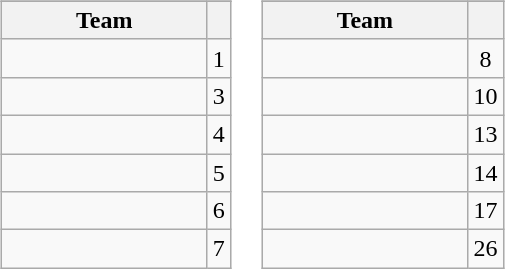<table>
<tr valign=top>
<td><br><table class="wikitable">
<tr>
</tr>
<tr>
<th width=130>Team</th>
<th></th>
</tr>
<tr>
<td></td>
<td align=center>1</td>
</tr>
<tr>
<td></td>
<td align=center>3</td>
</tr>
<tr>
<td></td>
<td align=center>4</td>
</tr>
<tr>
<td></td>
<td align=center>5</td>
</tr>
<tr>
<td></td>
<td align=center>6</td>
</tr>
<tr>
<td></td>
<td align=center>7</td>
</tr>
</table>
</td>
<td><br><table class="wikitable">
<tr>
</tr>
<tr>
<th width=130>Team</th>
<th></th>
</tr>
<tr>
<td></td>
<td align=center>8</td>
</tr>
<tr>
<td></td>
<td align=center>10</td>
</tr>
<tr>
<td></td>
<td align=center>13</td>
</tr>
<tr>
<td></td>
<td align=center>14</td>
</tr>
<tr>
<td></td>
<td align=center>17</td>
</tr>
<tr>
<td></td>
<td align=center>26</td>
</tr>
</table>
</td>
</tr>
</table>
